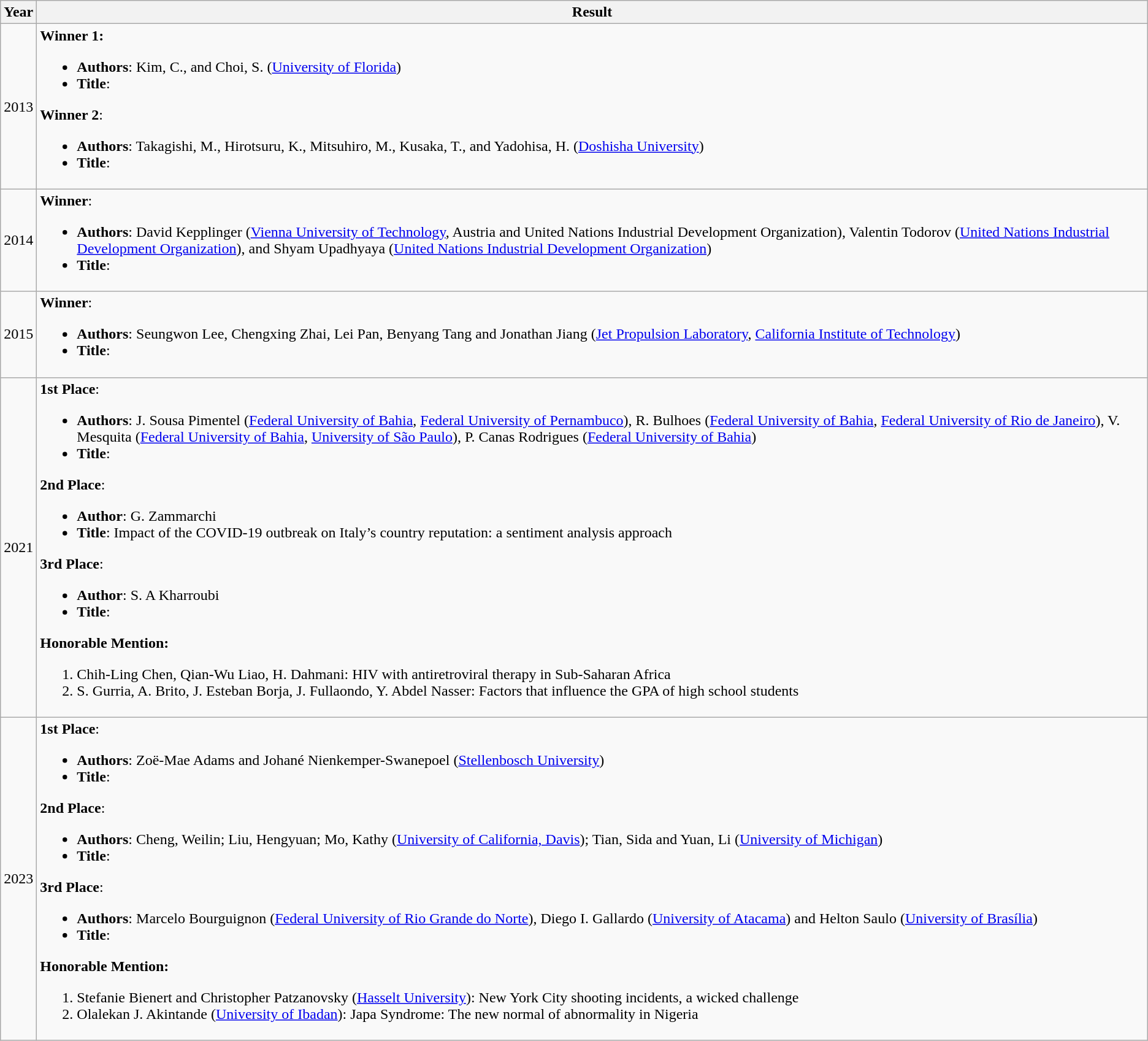<table class="wikitable">
<tr>
<th>Year</th>
<th>Result</th>
</tr>
<tr>
<td>2013</td>
<td><strong>Winner 1:</strong><br><ul><li><strong>Authors</strong>: Kim, C., and Choi, S. (<a href='#'>University of Florida</a>)</li><li><strong>Title</strong>: </li></ul><strong>Winner 2</strong>:<ul><li><strong>Authors</strong>: Takagishi, M., Hirotsuru, K., Mitsuhiro, M., Kusaka, T., and Yadohisa, H. (<a href='#'>Doshisha University</a>)</li><li><strong>Title</strong>: </li></ul></td>
</tr>
<tr>
<td>2014</td>
<td><strong>Winner</strong>:<br><ul><li><strong>Authors</strong>: David Kepplinger (<a href='#'>Vienna University of Technology</a>, Austria and United Nations Industrial Development Organization), Valentin Todorov (<a href='#'>United Nations Industrial Development Organization</a>), and Shyam Upadhyaya (<a href='#'>United Nations Industrial Development Organization</a>)</li><li><strong>Title</strong>: </li></ul></td>
</tr>
<tr>
<td>2015</td>
<td><strong>Winner</strong>:<br><ul><li><strong>Authors</strong>: Seungwon Lee, Chengxing Zhai, Lei Pan, Benyang Tang and Jonathan Jiang (<a href='#'>Jet Propulsion Laboratory</a>, <a href='#'>California Institute of Technology</a>)</li><li><strong>Title</strong>: </li></ul></td>
</tr>
<tr>
<td>2021</td>
<td><strong>1st Place</strong>:<br><ul><li><strong>Authors</strong>: J. Sousa Pimentel (<a href='#'>Federal University of Bahia</a>, <a href='#'>Federal University of Pernambuco</a>), R. Bulhoes (<a href='#'>Federal University of Bahia</a>, <a href='#'>Federal University of Rio de Janeiro</a>), V. Mesquita (<a href='#'>Federal University of Bahia</a>, <a href='#'>University of São Paulo</a>), P. Canas Rodrigues (<a href='#'>Federal University of Bahia</a>)</li><li><strong>Title</strong>: </li></ul><strong>2nd Place</strong>:<ul><li><strong>Author</strong>: G. Zammarchi</li><li><strong>Title</strong>: Impact of the COVID-19 outbreak on Italy’s country reputation: a sentiment analysis approach</li></ul><strong>3rd Place</strong>:<ul><li><strong>Author</strong>: S. A Kharroubi</li><li><strong>Title</strong>: </li></ul><strong>Honorable Mention:</strong><ol><li>Chih-Ling Chen, Qian-Wu Liao, H. Dahmani: HIV with antiretroviral therapy in Sub-Saharan Africa</li><li>S. Gurria, A. Brito, J. Esteban Borja, J. Fullaondo, Y. Abdel Nasser: Factors that influence the GPA of high school students</li></ol></td>
</tr>
<tr>
<td>2023</td>
<td><strong>1st Place</strong>:<br><ul><li><strong>Authors</strong>: Zoë-Mae Adams and Johané Nienkemper-Swanepoel (<a href='#'>Stellenbosch University</a>)</li><li><strong>Title</strong>: </li></ul><strong>2nd Place</strong>:<ul><li><strong>Authors</strong>: Cheng, Weilin; Liu, Hengyuan; Mo, Kathy (<a href='#'>University of California, Davis</a>); Tian, Sida and Yuan, Li (<a href='#'>University of Michigan</a>)</li><li><strong>Title</strong>: </li></ul><strong>3rd Place</strong>:<ul><li><strong>Authors</strong>: Marcelo Bourguignon (<a href='#'>Federal University of Rio Grande do Norte</a>), Diego I. Gallardo (<a href='#'>University of Atacama</a>) and Helton Saulo (<a href='#'>University of Brasília</a>)</li><li><strong>Title</strong>: </li></ul><strong>Honorable Mention:</strong><ol><li>Stefanie Bienert and Christopher Patzanovsky (<a href='#'>Hasselt University</a>): New York City shooting incidents, a wicked challenge</li><li>Olalekan J. Akintande (<a href='#'>University of Ibadan</a>): Japa Syndrome: The new normal of abnormality in Nigeria</li></ol></td>
</tr>
</table>
